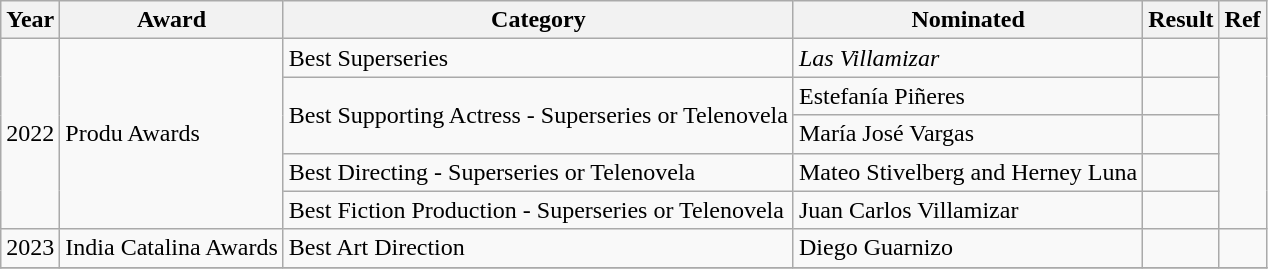<table class="wikitable plainrowheaders">
<tr>
<th scope="col">Year</th>
<th scope="col">Award</th>
<th scope="col">Category</th>
<th scope="col">Nominated</th>
<th scope="col">Result</th>
<th scope="col">Ref</th>
</tr>
<tr>
<td rowspan="5">2022</td>
<td rowspan="5">Produ Awards</td>
<td>Best Superseries</td>
<td><em>Las Villamizar</em></td>
<td></td>
<td align="center" rowspan="5"></td>
</tr>
<tr>
<td rowspan="2">Best Supporting Actress - Superseries or Telenovela</td>
<td>Estefanía Piñeres</td>
<td></td>
</tr>
<tr>
<td>María José Vargas</td>
<td></td>
</tr>
<tr>
<td>Best Directing - Superseries or Telenovela</td>
<td>Mateo Stivelberg and Herney Luna</td>
<td></td>
</tr>
<tr>
<td>Best Fiction Production - Superseries or Telenovela</td>
<td>Juan Carlos Villamizar</td>
<td></td>
</tr>
<tr>
<td>2023</td>
<td>India Catalina Awards</td>
<td>Best Art Direction</td>
<td>Diego Guarnizo</td>
<td></td>
<td></td>
</tr>
<tr>
</tr>
</table>
